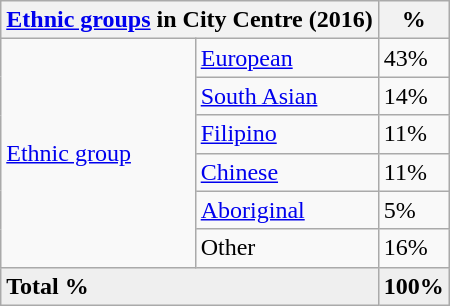<table class="wikitable">
<tr>
<th colspan=2><a href='#'>Ethnic groups</a> in City Centre (2016)<br></th>
<th>%</th>
</tr>
<tr>
<td rowspan=6><a href='#'>Ethnic group</a></td>
<td><a href='#'>European</a></td>
<td>43%</td>
</tr>
<tr>
<td><a href='#'>South Asian</a></td>
<td>14%</td>
</tr>
<tr>
<td><a href='#'>Filipino</a></td>
<td>11%</td>
</tr>
<tr>
<td><a href='#'>Chinese</a></td>
<td>11%</td>
</tr>
<tr>
<td><a href='#'>Aboriginal</a></td>
<td>5%</td>
</tr>
<tr>
<td>Other</td>
<td>16%</td>
</tr>
<tr style="background:#efefef; font-weight:bold">
<td colspan=2>Total %</td>
<td>100%</td>
</tr>
</table>
